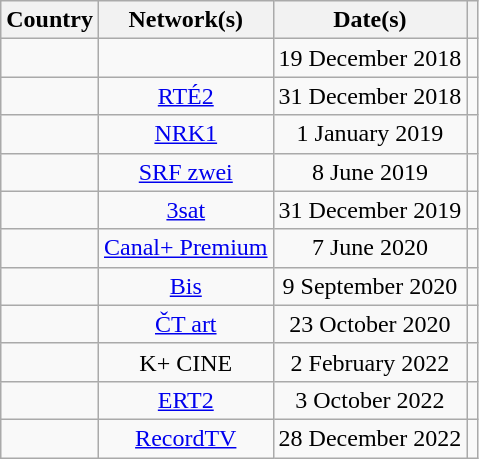<table class="wikitable sortable plainrowheaders" style="text-align: center;">
<tr>
<th scope="col">Country</th>
<th scope="col">Network(s)</th>
<th scope="col">Date(s)</th>
<th scope="col" class="unsortable"></th>
</tr>
<tr>
<td></td>
<td></td>
<td>19 December 2018</td>
<td></td>
</tr>
<tr>
<td></td>
<td><a href='#'>RTÉ2</a></td>
<td>31 December 2018</td>
<td></td>
</tr>
<tr>
<td></td>
<td><a href='#'>NRK1</a></td>
<td>1 January 2019</td>
<td></td>
</tr>
<tr>
<td></td>
<td><a href='#'>SRF zwei</a></td>
<td>8 June 2019</td>
<td></td>
</tr>
<tr>
<td></td>
<td><a href='#'>3sat</a></td>
<td>31 December 2019</td>
<td></td>
</tr>
<tr>
<td></td>
<td><a href='#'>Canal+ Premium</a></td>
<td>7 June 2020</td>
<td></td>
</tr>
<tr>
<td></td>
<td><a href='#'>Bis</a></td>
<td>9 September 2020</td>
<td></td>
</tr>
<tr>
<td></td>
<td><a href='#'>ČT art</a></td>
<td>23 October 2020</td>
<td></td>
</tr>
<tr>
<td></td>
<td>K+ CINE</td>
<td>2 February 2022</td>
<td></td>
</tr>
<tr>
<td></td>
<td><a href='#'>ERT2</a></td>
<td>3 October 2022</td>
<td></td>
</tr>
<tr>
<td></td>
<td><a href='#'>RecordTV</a></td>
<td>28 December 2022</td>
<td></td>
</tr>
</table>
